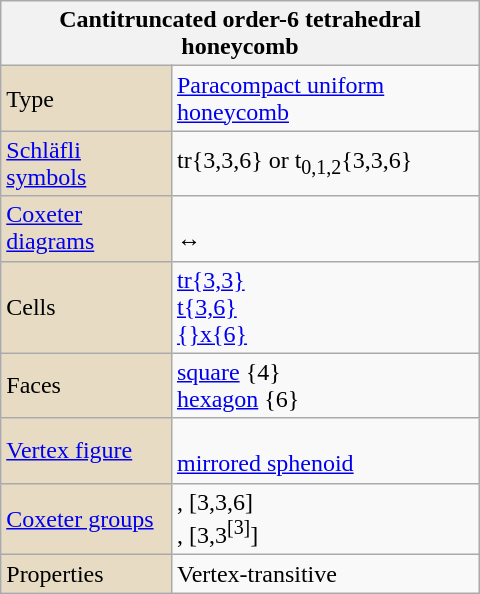<table class="wikitable" align="right" style="margin-left:10px" width="320">
<tr>
<th bgcolor=#e7dcc3 colspan=2>Cantitruncated order-6 tetrahedral honeycomb<br></th>
</tr>
<tr>
<td bgcolor=#e7dcc3>Type</td>
<td><a href='#'>Paracompact uniform honeycomb</a></td>
</tr>
<tr>
<td bgcolor=#e7dcc3><a href='#'>Schläfli symbols</a></td>
<td>tr{3,3,6} or t<sub>0,1,2</sub>{3,3,6}</td>
</tr>
<tr>
<td bgcolor=#e7dcc3><a href='#'>Coxeter diagrams</a></td>
<td><br> ↔ </td>
</tr>
<tr>
<td bgcolor=#e7dcc3>Cells</td>
<td><a href='#'>tr{3,3}</a> <br><a href='#'>t{3,6}</a> <br><a href='#'>{}x{6}</a> </td>
</tr>
<tr>
<td bgcolor=#e7dcc3>Faces</td>
<td><a href='#'>square</a> {4}<br><a href='#'>hexagon</a> {6}</td>
</tr>
<tr>
<td bgcolor=#e7dcc3><a href='#'>Vertex figure</a></td>
<td><br><a href='#'>mirrored sphenoid</a></td>
</tr>
<tr>
<td bgcolor=#e7dcc3><a href='#'>Coxeter groups</a></td>
<td>, [3,3,6]<br>, [3,3<sup>[3]</sup>]</td>
</tr>
<tr>
<td bgcolor=#e7dcc3>Properties</td>
<td>Vertex-transitive</td>
</tr>
</table>
